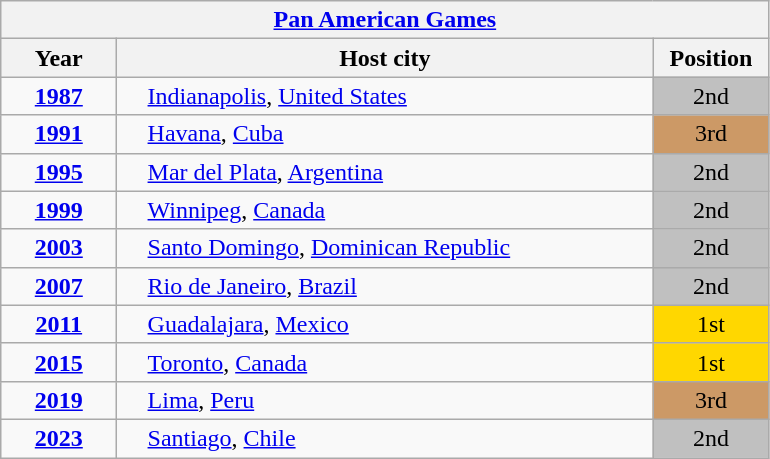<table class="wikitable" style="text-align: center;">
<tr>
<th colspan=4 style="background-color: ;"><a href='#'>Pan American Games</a></th>
</tr>
<tr>
<th style="width: 70px;">Year</th>
<th style="width: 350px;">Host city</th>
<th style="width: 70px;">Position</th>
</tr>
<tr>
<td><strong><a href='#'>1987</a></strong></td>
<td style="text-align: left; padding-left: 20px;"> <a href='#'>Indianapolis</a>, <a href='#'>United States</a></td>
<td style="background-color: silver;">2nd</td>
</tr>
<tr>
<td><strong><a href='#'>1991</a></strong></td>
<td style="text-align: left; padding-left: 20px;"> <a href='#'>Havana</a>, <a href='#'>Cuba</a></td>
<td style="background-color: #cc9966;">3rd</td>
</tr>
<tr>
<td><strong><a href='#'>1995</a></strong></td>
<td style="text-align: left; padding-left: 20px;"> <a href='#'>Mar del Plata</a>, <a href='#'>Argentina</a></td>
<td style="background-color: silver;">2nd</td>
</tr>
<tr>
<td><strong><a href='#'>1999</a></strong></td>
<td style="text-align: left; padding-left: 20px;"> <a href='#'>Winnipeg</a>, <a href='#'>Canada</a></td>
<td style="background-color: silver;">2nd</td>
</tr>
<tr>
<td><strong><a href='#'>2003</a></strong></td>
<td style="text-align: left; padding-left: 20px;"> <a href='#'>Santo Domingo</a>, <a href='#'>Dominican Republic</a></td>
<td style="background-color: silver;">2nd</td>
</tr>
<tr>
<td><strong><a href='#'>2007</a></strong></td>
<td style="text-align: left; padding-left: 20px;"> <a href='#'>Rio de Janeiro</a>, <a href='#'>Brazil</a></td>
<td style="background-color: silver;">2nd</td>
</tr>
<tr>
<td><strong><a href='#'>2011</a></strong></td>
<td style="text-align: left; padding-left: 20px;"> <a href='#'>Guadalajara</a>, <a href='#'>Mexico</a></td>
<td style="background-color: gold;">1st</td>
</tr>
<tr>
<td><strong><a href='#'>2015</a></strong></td>
<td style="text-align: left; padding-left: 20px;"> <a href='#'>Toronto</a>, <a href='#'>Canada</a></td>
<td style="background-color: gold;">1st</td>
</tr>
<tr>
<td><strong><a href='#'>2019</a></strong></td>
<td style="text-align: left; padding-left: 20px;"> <a href='#'>Lima</a>, <a href='#'>Peru</a></td>
<td style="background-color: #cc9966;">3rd</td>
</tr>
<tr>
<td><strong><a href='#'>2023</a></strong></td>
<td style="text-align: left; padding-left: 20px;"> <a href='#'>Santiago</a>, <a href='#'>Chile</a></td>
<td style="background-color: silver;">2nd</td>
</tr>
</table>
